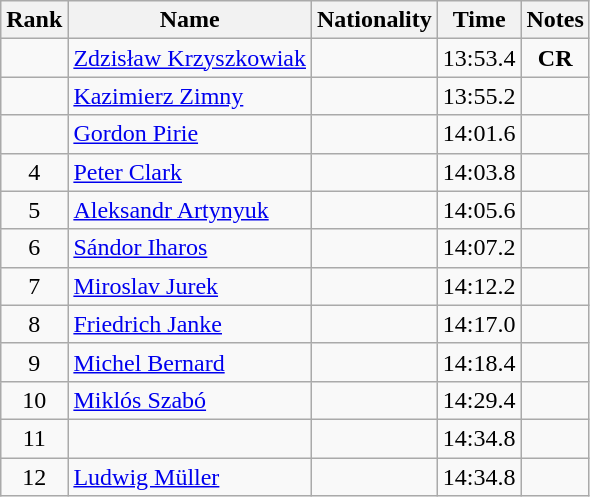<table class="wikitable sortable" style="text-align:center">
<tr>
<th>Rank</th>
<th>Name</th>
<th>Nationality</th>
<th>Time</th>
<th>Notes</th>
</tr>
<tr>
<td></td>
<td align=left><a href='#'>Zdzisław Krzyszkowiak</a></td>
<td align=left></td>
<td>13:53.4</td>
<td><strong>CR</strong></td>
</tr>
<tr>
<td></td>
<td align=left><a href='#'>Kazimierz Zimny</a></td>
<td align=left></td>
<td>13:55.2</td>
<td></td>
</tr>
<tr>
<td></td>
<td align=left><a href='#'>Gordon Pirie</a></td>
<td align=left></td>
<td>14:01.6</td>
<td></td>
</tr>
<tr>
<td>4</td>
<td align=left><a href='#'>Peter Clark</a></td>
<td align=left></td>
<td>14:03.8</td>
<td></td>
</tr>
<tr>
<td>5</td>
<td align=left><a href='#'>Aleksandr Artynyuk</a></td>
<td align=left></td>
<td>14:05.6</td>
<td></td>
</tr>
<tr>
<td>6</td>
<td align=left><a href='#'>Sándor Iharos</a></td>
<td align=left></td>
<td>14:07.2</td>
<td></td>
</tr>
<tr>
<td>7</td>
<td align=left><a href='#'>Miroslav Jurek</a></td>
<td align=left></td>
<td>14:12.2</td>
<td></td>
</tr>
<tr>
<td>8</td>
<td align=left><a href='#'>Friedrich Janke</a></td>
<td align=left></td>
<td>14:17.0</td>
<td></td>
</tr>
<tr>
<td>9</td>
<td align=left><a href='#'>Michel Bernard</a></td>
<td align=left></td>
<td>14:18.4</td>
<td></td>
</tr>
<tr>
<td>10</td>
<td align=left><a href='#'>Miklós Szabó</a></td>
<td align=left></td>
<td>14:29.4</td>
<td></td>
</tr>
<tr>
<td>11</td>
<td align=left></td>
<td align=left></td>
<td>14:34.8</td>
<td></td>
</tr>
<tr>
<td>12</td>
<td align=left><a href='#'>Ludwig Müller</a></td>
<td align=left></td>
<td>14:34.8</td>
<td></td>
</tr>
</table>
